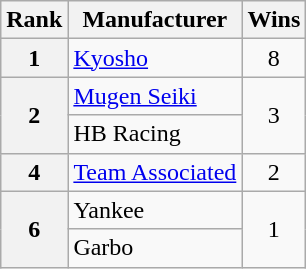<table class="wikitable" style="font-size: 100%;">
<tr>
<th>Rank</th>
<th>Manufacturer</th>
<th>Wins</th>
</tr>
<tr>
<th>1</th>
<td> <a href='#'>Kyosho</a></td>
<td align="center">8</td>
</tr>
<tr>
<th rowspan="2">2</th>
<td> <a href='#'>Mugen Seiki</a></td>
<td rowspan="2" align="center">3</td>
</tr>
<tr>
<td> HB Racing</td>
</tr>
<tr>
<th>4</th>
<td> <a href='#'>Team Associated</a></td>
<td align="center">2</td>
</tr>
<tr>
<th rowspan="2">6</th>
<td> Yankee</td>
<td rowspan="2" align="center">1</td>
</tr>
<tr>
<td> Garbo</td>
</tr>
</table>
